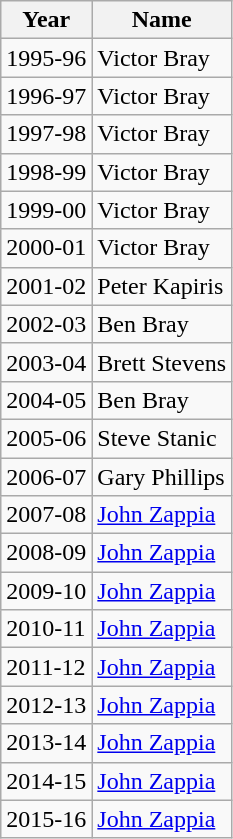<table class="wikitable">
<tr>
<th>Year</th>
<th>Name</th>
</tr>
<tr>
<td>1995-96</td>
<td>Victor Bray</td>
</tr>
<tr>
<td>1996-97</td>
<td>Victor Bray</td>
</tr>
<tr>
<td>1997-98</td>
<td>Victor Bray</td>
</tr>
<tr>
<td>1998-99</td>
<td>Victor Bray</td>
</tr>
<tr>
<td>1999-00</td>
<td>Victor Bray</td>
</tr>
<tr>
<td>2000-01</td>
<td>Victor Bray</td>
</tr>
<tr>
<td>2001-02</td>
<td>Peter Kapiris</td>
</tr>
<tr>
<td>2002-03</td>
<td>Ben Bray</td>
</tr>
<tr>
<td>2003-04</td>
<td>Brett Stevens</td>
</tr>
<tr>
<td>2004-05</td>
<td>Ben Bray</td>
</tr>
<tr>
<td>2005-06</td>
<td>Steve Stanic</td>
</tr>
<tr>
<td>2006-07</td>
<td>Gary Phillips</td>
</tr>
<tr>
<td>2007-08</td>
<td><a href='#'>John Zappia</a></td>
</tr>
<tr>
<td>2008-09</td>
<td><a href='#'>John Zappia</a></td>
</tr>
<tr>
<td>2009-10</td>
<td><a href='#'>John Zappia</a></td>
</tr>
<tr>
<td>2010-11</td>
<td><a href='#'>John Zappia</a></td>
</tr>
<tr>
<td>2011-12</td>
<td><a href='#'>John Zappia</a></td>
</tr>
<tr>
<td>2012-13</td>
<td><a href='#'>John Zappia</a></td>
</tr>
<tr>
<td>2013-14</td>
<td><a href='#'>John Zappia</a></td>
</tr>
<tr>
<td>2014-15</td>
<td><a href='#'>John Zappia</a></td>
</tr>
<tr>
<td>2015-16</td>
<td><a href='#'>John Zappia</a></td>
</tr>
</table>
